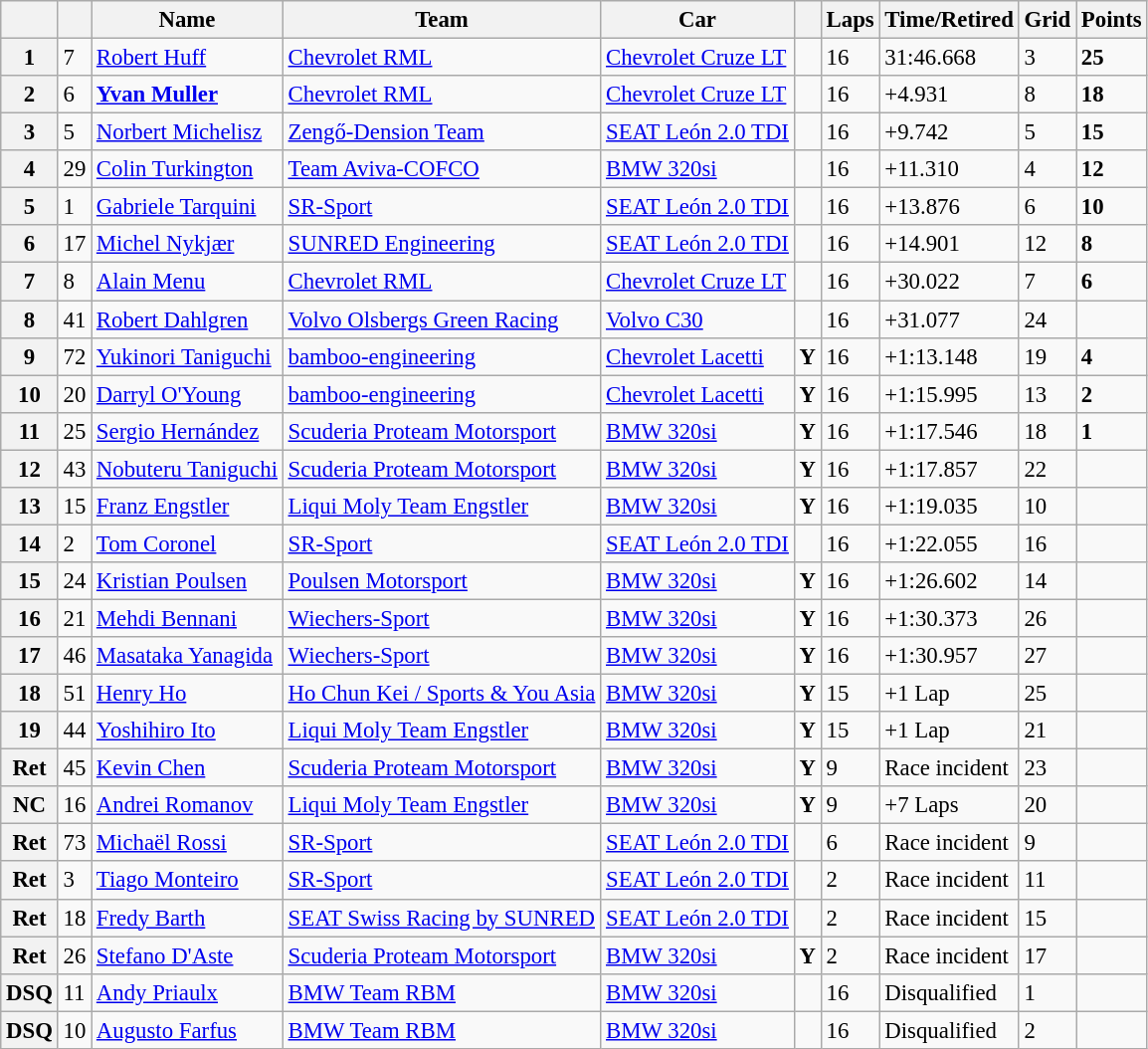<table class="wikitable sortable" style="font-size: 95%;">
<tr>
<th></th>
<th></th>
<th>Name</th>
<th>Team</th>
<th>Car</th>
<th></th>
<th>Laps</th>
<th>Time/Retired</th>
<th>Grid</th>
<th>Points</th>
</tr>
<tr>
<th>1</th>
<td>7</td>
<td> <a href='#'>Robert Huff</a></td>
<td><a href='#'>Chevrolet RML</a></td>
<td><a href='#'>Chevrolet Cruze LT</a></td>
<td></td>
<td>16</td>
<td>31:46.668</td>
<td>3</td>
<td><strong>25</strong></td>
</tr>
<tr>
<th>2</th>
<td>6</td>
<td> <strong><a href='#'>Yvan Muller</a></strong></td>
<td><a href='#'>Chevrolet RML</a></td>
<td><a href='#'>Chevrolet Cruze LT</a></td>
<td></td>
<td>16</td>
<td>+4.931</td>
<td>8</td>
<td><strong>18</strong></td>
</tr>
<tr>
<th>3</th>
<td>5</td>
<td> <a href='#'>Norbert Michelisz</a></td>
<td><a href='#'>Zengő-Dension Team</a></td>
<td><a href='#'>SEAT León 2.0 TDI</a></td>
<td></td>
<td>16</td>
<td>+9.742</td>
<td>5</td>
<td><strong>15</strong></td>
</tr>
<tr>
<th>4</th>
<td>29</td>
<td> <a href='#'>Colin Turkington</a></td>
<td><a href='#'>Team Aviva-COFCO</a></td>
<td><a href='#'>BMW 320si</a></td>
<td></td>
<td>16</td>
<td>+11.310</td>
<td>4</td>
<td><strong>12</strong></td>
</tr>
<tr>
<th>5</th>
<td>1</td>
<td> <a href='#'>Gabriele Tarquini</a></td>
<td><a href='#'>SR-Sport</a></td>
<td><a href='#'>SEAT León 2.0 TDI</a></td>
<td></td>
<td>16</td>
<td>+13.876</td>
<td>6</td>
<td><strong>10</strong></td>
</tr>
<tr>
<th>6</th>
<td>17</td>
<td> <a href='#'>Michel Nykjær</a></td>
<td><a href='#'>SUNRED Engineering</a></td>
<td><a href='#'>SEAT León 2.0 TDI</a></td>
<td></td>
<td>16</td>
<td>+14.901</td>
<td>12</td>
<td><strong>8</strong></td>
</tr>
<tr>
<th>7</th>
<td>8</td>
<td> <a href='#'>Alain Menu</a></td>
<td><a href='#'>Chevrolet RML</a></td>
<td><a href='#'>Chevrolet Cruze LT</a></td>
<td></td>
<td>16</td>
<td>+30.022</td>
<td>7</td>
<td><strong>6</strong></td>
</tr>
<tr>
<th>8</th>
<td>41</td>
<td> <a href='#'>Robert Dahlgren</a></td>
<td><a href='#'>Volvo Olsbergs Green Racing</a></td>
<td><a href='#'>Volvo C30</a></td>
<td></td>
<td>16</td>
<td>+31.077</td>
<td>24</td>
<td></td>
</tr>
<tr>
<th>9</th>
<td>72</td>
<td> <a href='#'>Yukinori Taniguchi</a></td>
<td><a href='#'>bamboo-engineering</a></td>
<td><a href='#'>Chevrolet Lacetti</a></td>
<td align=center><strong><span>Y</span></strong></td>
<td>16</td>
<td>+1:13.148</td>
<td>19</td>
<td><strong>4</strong></td>
</tr>
<tr>
<th>10</th>
<td>20</td>
<td> <a href='#'>Darryl O'Young</a></td>
<td><a href='#'>bamboo-engineering</a></td>
<td><a href='#'>Chevrolet Lacetti</a></td>
<td align=center><strong><span>Y</span></strong></td>
<td>16</td>
<td>+1:15.995</td>
<td>13</td>
<td><strong>2</strong></td>
</tr>
<tr>
<th>11</th>
<td>25</td>
<td> <a href='#'>Sergio Hernández</a></td>
<td><a href='#'>Scuderia Proteam Motorsport</a></td>
<td><a href='#'>BMW 320si</a></td>
<td align=center><strong><span>Y</span></strong></td>
<td>16</td>
<td>+1:17.546</td>
<td>18</td>
<td><strong>1</strong></td>
</tr>
<tr>
<th>12</th>
<td>43</td>
<td> <a href='#'>Nobuteru Taniguchi</a></td>
<td><a href='#'>Scuderia Proteam Motorsport</a></td>
<td><a href='#'>BMW 320si</a></td>
<td align=center><strong><span>Y</span></strong></td>
<td>16</td>
<td>+1:17.857</td>
<td>22</td>
<td></td>
</tr>
<tr>
<th>13</th>
<td>15</td>
<td> <a href='#'>Franz Engstler</a></td>
<td><a href='#'>Liqui Moly Team Engstler</a></td>
<td><a href='#'>BMW 320si</a></td>
<td align=center><strong><span>Y</span></strong></td>
<td>16</td>
<td>+1:19.035</td>
<td>10</td>
<td></td>
</tr>
<tr>
<th>14</th>
<td>2</td>
<td> <a href='#'>Tom Coronel</a></td>
<td><a href='#'>SR-Sport</a></td>
<td><a href='#'>SEAT León 2.0 TDI</a></td>
<td></td>
<td>16</td>
<td>+1:22.055</td>
<td>16</td>
<td></td>
</tr>
<tr>
<th>15</th>
<td>24</td>
<td> <a href='#'>Kristian Poulsen</a></td>
<td><a href='#'>Poulsen Motorsport</a></td>
<td><a href='#'>BMW 320si</a></td>
<td align=center><strong><span>Y</span></strong></td>
<td>16</td>
<td>+1:26.602</td>
<td>14</td>
<td></td>
</tr>
<tr>
<th>16</th>
<td>21</td>
<td> <a href='#'>Mehdi Bennani</a></td>
<td><a href='#'>Wiechers-Sport</a></td>
<td><a href='#'>BMW 320si</a></td>
<td align=center><strong><span>Y</span></strong></td>
<td>16</td>
<td>+1:30.373</td>
<td>26</td>
<td></td>
</tr>
<tr>
<th>17</th>
<td>46</td>
<td> <a href='#'>Masataka Yanagida</a></td>
<td><a href='#'>Wiechers-Sport</a></td>
<td><a href='#'>BMW 320si</a></td>
<td align=center><strong><span>Y</span></strong></td>
<td>16</td>
<td>+1:30.957</td>
<td>27</td>
<td></td>
</tr>
<tr>
<th>18</th>
<td>51</td>
<td> <a href='#'>Henry Ho</a></td>
<td><a href='#'>Ho Chun Kei / Sports & You Asia</a></td>
<td><a href='#'>BMW 320si</a></td>
<td align=center><strong><span>Y</span></strong></td>
<td>15</td>
<td>+1 Lap</td>
<td>25</td>
<td></td>
</tr>
<tr>
<th>19</th>
<td>44</td>
<td> <a href='#'>Yoshihiro Ito</a></td>
<td><a href='#'>Liqui Moly Team Engstler</a></td>
<td><a href='#'>BMW 320si</a></td>
<td align=center><strong><span>Y</span></strong></td>
<td>15</td>
<td>+1 Lap</td>
<td>21</td>
<td></td>
</tr>
<tr>
<th>Ret</th>
<td>45</td>
<td> <a href='#'>Kevin Chen</a></td>
<td><a href='#'>Scuderia Proteam Motorsport</a></td>
<td><a href='#'>BMW 320si</a></td>
<td align=center><strong><span>Y</span></strong></td>
<td>9</td>
<td>Race incident</td>
<td>23</td>
<td></td>
</tr>
<tr>
<th>NC</th>
<td>16</td>
<td> <a href='#'>Andrei Romanov</a></td>
<td><a href='#'>Liqui Moly Team Engstler</a></td>
<td><a href='#'>BMW 320si</a></td>
<td align=center><strong><span>Y</span></strong></td>
<td>9</td>
<td>+7 Laps</td>
<td>20</td>
<td></td>
</tr>
<tr>
<th>Ret</th>
<td>73</td>
<td> <a href='#'>Michaël Rossi</a></td>
<td><a href='#'>SR-Sport</a></td>
<td><a href='#'>SEAT León 2.0 TDI</a></td>
<td></td>
<td>6</td>
<td>Race incident</td>
<td>9</td>
<td></td>
</tr>
<tr>
<th>Ret</th>
<td>3</td>
<td> <a href='#'>Tiago Monteiro</a></td>
<td><a href='#'>SR-Sport</a></td>
<td><a href='#'>SEAT León 2.0 TDI</a></td>
<td></td>
<td>2</td>
<td>Race incident</td>
<td>11</td>
<td></td>
</tr>
<tr>
<th>Ret</th>
<td>18</td>
<td> <a href='#'>Fredy Barth</a></td>
<td><a href='#'>SEAT Swiss Racing by SUNRED</a></td>
<td><a href='#'>SEAT León 2.0 TDI</a></td>
<td></td>
<td>2</td>
<td>Race incident</td>
<td>15</td>
<td></td>
</tr>
<tr>
<th>Ret</th>
<td>26</td>
<td> <a href='#'>Stefano D'Aste</a></td>
<td><a href='#'>Scuderia Proteam Motorsport</a></td>
<td><a href='#'>BMW 320si</a></td>
<td align=center><strong><span>Y</span></strong></td>
<td>2</td>
<td>Race incident</td>
<td>17</td>
<td></td>
</tr>
<tr>
<th>DSQ</th>
<td>11</td>
<td> <a href='#'>Andy Priaulx</a></td>
<td><a href='#'>BMW Team RBM</a></td>
<td><a href='#'>BMW 320si</a></td>
<td></td>
<td>16</td>
<td>Disqualified</td>
<td>1</td>
<td></td>
</tr>
<tr>
<th>DSQ</th>
<td>10</td>
<td> <a href='#'>Augusto Farfus</a></td>
<td><a href='#'>BMW Team RBM</a></td>
<td><a href='#'>BMW 320si</a></td>
<td></td>
<td>16</td>
<td>Disqualified</td>
<td>2</td>
<td></td>
</tr>
</table>
